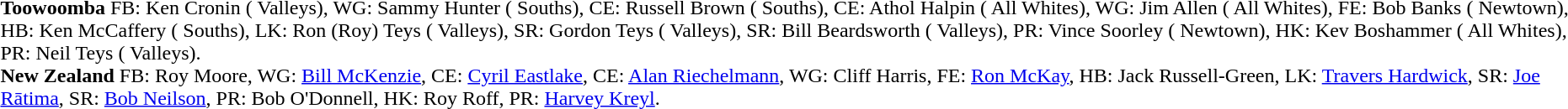<table width="100%" class="mw-collapsible mw-collapsed">
<tr>
<td valign="top" width="50%"><br><strong>Toowoomba</strong> FB: Ken Cronin ( Valleys), WG: Sammy Hunter ( Souths), CE: Russell Brown ( Souths), CE: Athol Halpin ( All Whites), WG: Jim Allen ( All Whites), FE: Bob Banks ( Newtown), HB: Ken McCaffery ( Souths), LK: Ron (Roy) Teys ( Valleys), SR: Gordon Teys ( Valleys), SR: Bill Beardsworth ( Valleys), PR: Vince Soorley ( Newtown), HK: Kev Boshammer ( All Whites), PR: Neil Teys ( Valleys).<br> 
<strong>New Zealand</strong> FB: Roy Moore, WG: <a href='#'>Bill McKenzie</a>, CE: <a href='#'>Cyril Eastlake</a>, CE: <a href='#'>Alan Riechelmann</a>, WG: Cliff Harris, FE: <a href='#'>Ron McKay</a>, HB: Jack Russell-Green, LK: <a href='#'>Travers Hardwick</a>, SR: <a href='#'>Joe Rātima</a>, SR: <a href='#'>Bob Neilson</a>, PR: Bob O'Donnell, HK: Roy Roff, PR: <a href='#'>Harvey Kreyl</a>.</td>
</tr>
</table>
